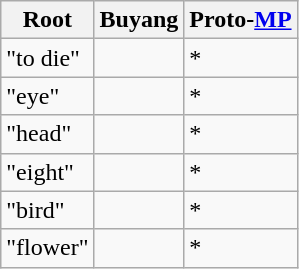<table class=wikitable>
<tr>
<th>Root</th>
<th>Buyang</th>
<th>Proto-<a href='#'>MP</a></th>
</tr>
<tr>
<td>"to die"</td>
<td></td>
<td>*</td>
</tr>
<tr>
<td>"eye"</td>
<td></td>
<td>*</td>
</tr>
<tr>
<td>"head"</td>
<td></td>
<td>*</td>
</tr>
<tr>
<td>"eight"</td>
<td></td>
<td>*</td>
</tr>
<tr>
<td>"bird"</td>
<td></td>
<td>*</td>
</tr>
<tr>
<td>"flower"</td>
<td></td>
<td>*</td>
</tr>
</table>
